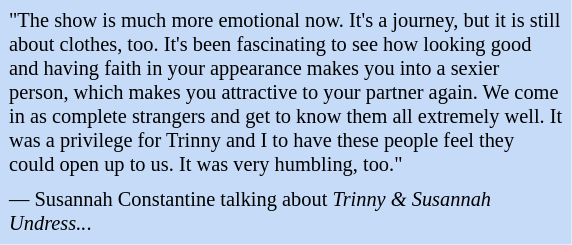<table class="toccolours" style="float: right; margin-left: 1em; margin-right: 2em; font-size: 85%; background:#c6dbf7; color:black; width:28em; max-width: 40%;" cellspacing="5">
<tr>
<td style="text-align: left;">"The show is much more emotional now. It's a journey, but it is still about clothes, too. It's been fascinating to see how looking good and having faith in your appearance makes you into a sexier person, which makes you attractive to your partner again. We come in as complete strangers and get to know them all extremely well. It was a privilege for Trinny and I to have these people feel they could open up to us. It was very humbling, too."</td>
</tr>
<tr>
<td style="text-align: left;">— Susannah Constantine talking about <em>Trinny & Susannah Undress..</em>.</td>
</tr>
</table>
